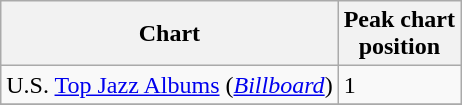<table class="wikitable">
<tr>
<th>Chart</th>
<th>Peak chart<br>position</th>
</tr>
<tr>
<td>U.S. <a href='#'>Top Jazz Albums</a> (<a href='#'><em>Billboard</em></a>)</td>
<td>1</td>
</tr>
<tr>
</tr>
</table>
